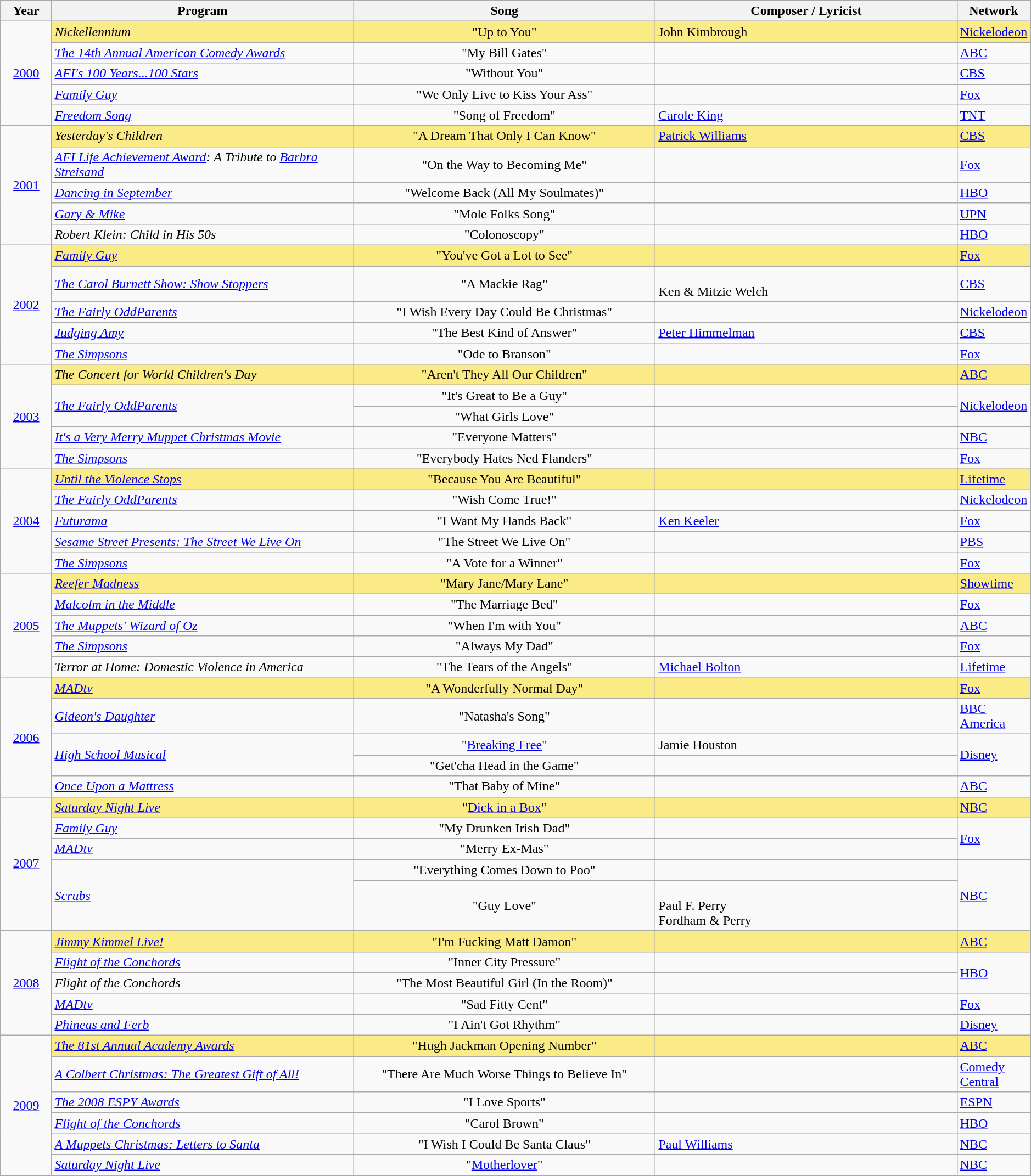<table class="wikitable" style="width:99%; margin:auto;">
<tr>
<th width="5%">Year</th>
<th width="30%">Program</th>
<th width="30%">Song</th>
<th width="30%">Composer / Lyricist</th>
<th width="5%">Network</th>
</tr>
<tr>
<td rowspan=5 align=center><a href='#'>2000</a><br></td>
<td style="background:#FAEB86;"><em>Nickellennium</em></td>
<td style="background:#FAEB86;" align=center>"Up to You"</td>
<td style="background:#FAEB86;">John Kimbrough </td>
<td style="background:#FAEB86;"><a href='#'>Nickelodeon</a></td>
</tr>
<tr>
<td><em><a href='#'>The 14th Annual American Comedy Awards</a></em></td>
<td align=center>"My Bill Gates"</td>
<td></td>
<td><a href='#'>ABC</a></td>
</tr>
<tr>
<td><em><a href='#'>AFI's 100 Years...100 Stars</a></em></td>
<td align=center>"Without You"</td>
<td></td>
<td><a href='#'>CBS</a></td>
</tr>
<tr>
<td><em><a href='#'>Family Guy</a></em><br></td>
<td align=center>"We Only Live to Kiss Your Ass"</td>
<td></td>
<td><a href='#'>Fox</a></td>
</tr>
<tr>
<td><em><a href='#'>Freedom Song</a></em></td>
<td align=center>"Song of Freedom"</td>
<td><a href='#'>Carole King</a> </td>
<td><a href='#'>TNT</a></td>
</tr>
<tr>
<td rowspan=5 align=center><a href='#'>2001</a><br></td>
<td style="background:#FAEB86;"><em>Yesterday's Children</em></td>
<td style="background:#FAEB86;" align=center>"A Dream That Only I Can Know"</td>
<td style="background:#FAEB86;"><a href='#'>Patrick Williams</a> </td>
<td style="background:#FAEB86;"><a href='#'>CBS</a></td>
</tr>
<tr>
<td><em><a href='#'>AFI Life Achievement Award</a>: A Tribute to <a href='#'>Barbra Streisand</a></em></td>
<td align=center>"On the Way to Becoming Me"</td>
<td></td>
<td><a href='#'>Fox</a></td>
</tr>
<tr>
<td><em><a href='#'>Dancing in September</a></em></td>
<td align=center>"Welcome Back (All My Soulmates)"</td>
<td></td>
<td><a href='#'>HBO</a></td>
</tr>
<tr>
<td><em><a href='#'>Gary & Mike</a></em> <br></td>
<td align=center>"Mole Folks Song"</td>
<td></td>
<td><a href='#'>UPN</a></td>
</tr>
<tr>
<td><em>Robert Klein: Child in His 50s</em></td>
<td align=center>"Colonoscopy"</td>
<td></td>
<td><a href='#'>HBO</a></td>
</tr>
<tr>
<td rowspan=5 align=center><a href='#'>2002</a><br></td>
<td style="background:#FAEB86;"><em><a href='#'>Family Guy</a></em><br></td>
<td style="background:#FAEB86;" align=center>"You've Got a Lot to See"</td>
<td style="background:#FAEB86;"></td>
<td style="background:#FAEB86;"><a href='#'>Fox</a></td>
</tr>
<tr>
<td><em><a href='#'>The Carol Burnett Show: Show Stoppers</a></em></td>
<td align=center>"A Mackie Rag"</td>
<td {{plainlist><br>Ken & Mitzie Welch </td>
<td><a href='#'>CBS</a></td>
</tr>
<tr>
<td><em><a href='#'>The Fairly OddParents</a></em><br></td>
<td align=center>"I Wish Every Day Could Be Christmas"</td>
<td></td>
<td><a href='#'>Nickelodeon</a></td>
</tr>
<tr>
<td><em><a href='#'>Judging Amy</a></em><br></td>
<td align=center>"The Best Kind of Answer"</td>
<td><a href='#'>Peter Himmelman</a> </td>
<td><a href='#'>CBS</a></td>
</tr>
<tr>
<td><em><a href='#'>The Simpsons</a></em> <br></td>
<td align=center>"Ode to Branson"</td>
<td></td>
<td><a href='#'>Fox</a></td>
</tr>
<tr>
<td rowspan=5 align=center><a href='#'>2003</a><br></td>
<td style="background:#FAEB86;"><em>The Concert for World Children's Day</em></td>
<td style="background:#FAEB86;" align=center>"Aren't They All Our Children"</td>
<td style="background:#FAEB86;"></td>
<td style="background:#FAEB86;"><a href='#'>ABC</a></td>
</tr>
<tr>
<td rowspan=2><em><a href='#'>The Fairly OddParents</a></em><br></td>
<td align=center>"It's Great to Be a Guy"</td>
<td></td>
<td rowspan=2><a href='#'>Nickelodeon</a></td>
</tr>
<tr>
<td align=center>"What Girls Love"</td>
<td></td>
</tr>
<tr>
<td><em><a href='#'>It's a Very Merry Muppet Christmas Movie</a></em></td>
<td align=center>"Everyone Matters"</td>
<td></td>
<td><a href='#'>NBC</a></td>
</tr>
<tr>
<td><em><a href='#'>The Simpsons</a></em> <br></td>
<td align=center>"Everybody Hates Ned Flanders"</td>
<td></td>
<td><a href='#'>Fox</a></td>
</tr>
<tr>
<td rowspan=5 align=center><a href='#'>2004</a><br></td>
<td style="background:#FAEB86;"><em><a href='#'>Until the Violence Stops</a></em></td>
<td style="background:#FAEB86;" align=center>"Because You Are Beautiful"</td>
<td style="background:#FAEB86;"></td>
<td style="background:#FAEB86;"><a href='#'>Lifetime</a></td>
</tr>
<tr>
<td><em><a href='#'>The Fairly OddParents</a></em><br></td>
<td align=center>"Wish Come True!"</td>
<td></td>
<td><a href='#'>Nickelodeon</a></td>
</tr>
<tr>
<td><em><a href='#'>Futurama</a></em> <br></td>
<td align=center>"I Want My Hands Back"</td>
<td><a href='#'>Ken Keeler</a> </td>
<td><a href='#'>Fox</a></td>
</tr>
<tr>
<td><em><a href='#'>Sesame Street Presents: The Street We Live On</a></em></td>
<td align=center>"The Street We Live On"</td>
<td></td>
<td><a href='#'>PBS</a></td>
</tr>
<tr>
<td><em><a href='#'>The Simpsons</a></em><br></td>
<td align=center>"A Vote for a Winner"</td>
<td></td>
<td><a href='#'>Fox</a></td>
</tr>
<tr>
<td rowspan=5 align=center><a href='#'>2005</a><br></td>
<td style="background:#FAEB86;"><em><a href='#'>Reefer Madness</a></em></td>
<td style="background:#FAEB86;" align=center>"Mary Jane/Mary Lane"</td>
<td style="background:#FAEB86;"></td>
<td style="background:#FAEB86;"><a href='#'>Showtime</a></td>
</tr>
<tr>
<td><em><a href='#'>Malcolm in the Middle</a></em> <br></td>
<td align=center>"The Marriage Bed"</td>
<td></td>
<td><a href='#'>Fox</a></td>
</tr>
<tr>
<td><em><a href='#'>The Muppets' Wizard of Oz</a></em></td>
<td align=center>"When I'm with You"</td>
<td></td>
<td><a href='#'>ABC</a></td>
</tr>
<tr>
<td><em><a href='#'>The Simpsons</a></em> <br></td>
<td align=center>"Always My Dad"</td>
<td></td>
<td><a href='#'>Fox</a></td>
</tr>
<tr>
<td><em>Terror at Home: Domestic Violence in America</em></td>
<td align=center>"The Tears of the Angels"</td>
<td><a href='#'>Michael Bolton</a> </td>
<td><a href='#'>Lifetime</a></td>
</tr>
<tr>
<td rowspan=5 align=center><a href='#'>2006</a><br></td>
<td style="background:#FAEB86;"><em><a href='#'>MADtv</a></em><br></td>
<td style="background:#FAEB86;" align=center>"A Wonderfully Normal Day"</td>
<td style="background:#FAEB86;"></td>
<td style="background:#FAEB86;"><a href='#'>Fox</a></td>
</tr>
<tr>
<td><em><a href='#'>Gideon's Daughter</a></em></td>
<td align=center>"Natasha's Song"</td>
<td></td>
<td><a href='#'>BBC America</a></td>
</tr>
<tr>
<td rowspan=2><em><a href='#'>High School Musical</a></em></td>
<td align=center>"<a href='#'>Breaking Free</a>"</td>
<td>Jamie Houston </td>
<td rowspan=2><a href='#'>Disney</a></td>
</tr>
<tr>
<td align=center>"Get'cha Head in the Game"</td>
<td></td>
</tr>
<tr>
<td><em><a href='#'>Once Upon a Mattress</a></em></td>
<td align=center>"That Baby of Mine"</td>
<td></td>
<td><a href='#'>ABC</a></td>
</tr>
<tr>
<td rowspan="5" align=center><a href='#'>2007</a><br></td>
<td style="background:#FAEB86;"><em><a href='#'>Saturday Night Live</a></em> <br> </td>
<td style="background:#FAEB86;" align=center>"<a href='#'>Dick in a Box</a>"</td>
<td style="background:#FAEB86;"></td>
<td style="background:#FAEB86;"><a href='#'>NBC</a></td>
</tr>
<tr>
<td><em><a href='#'>Family Guy</a></em> <br> </td>
<td align=center>"My Drunken Irish Dad"</td>
<td></td>
<td rowspan=2><a href='#'>Fox</a></td>
</tr>
<tr>
<td><em><a href='#'>MADtv</a></em> <br> </td>
<td align=center>"Merry Ex-Mas"</td>
<td></td>
</tr>
<tr>
<td rowspan=2><em><a href='#'>Scrubs</a></em> <br> </td>
<td align=center>"Everything Comes Down to Poo"</td>
<td></td>
<td rowspan=2><a href='#'>NBC</a></td>
</tr>
<tr>
<td align=center>"Guy Love"</td>
<td {{plainlist><br>Paul F. Perry <br>Fordham & Perry </td>
</tr>
<tr>
<td rowspan=5 align=center><a href='#'>2008</a><br></td>
<td style="background:#FAEB86;"><em><a href='#'>Jimmy Kimmel Live!</a></em> <br></td>
<td style="background:#FAEB86;" align=center>"I'm Fucking Matt Damon"</td>
<td style="background:#FAEB86;"></td>
<td style="background:#FAEB86;"><a href='#'>ABC</a></td>
</tr>
<tr>
<td><em><a href='#'>Flight of the Conchords</a></em> <br></td>
<td align=center>"Inner City Pressure"</td>
<td></td>
<td rowspan=2><a href='#'>HBO</a></td>
</tr>
<tr>
<td><em>Flight of the Conchords</em> <br></td>
<td align=center>"The Most Beautiful Girl (In the Room)"</td>
<td></td>
</tr>
<tr>
<td><em><a href='#'>MADtv</a></em> <br></td>
<td align=center>"Sad Fitty Cent"</td>
<td></td>
<td><a href='#'>Fox</a></td>
</tr>
<tr>
<td><em><a href='#'>Phineas and Ferb</a></em> <br></td>
<td align=center>"I Ain't Got Rhythm"</td>
<td></td>
<td><a href='#'>Disney</a></td>
</tr>
<tr>
<td rowspan=6 align=center><a href='#'>2009</a><br></td>
<td style="background:#FAEB86;"><em><a href='#'>The 81st Annual Academy Awards</a></em></td>
<td style="background:#FAEB86;" align=center>"Hugh Jackman Opening Number"</td>
<td style="background:#FAEB86;"></td>
<td style="background:#FAEB86;"><a href='#'>ABC</a></td>
</tr>
<tr>
<td><em><a href='#'>A Colbert Christmas: The Greatest Gift of All!</a></em></td>
<td align=center>"There Are Much Worse Things to Believe In"</td>
<td></td>
<td><a href='#'>Comedy Central</a></td>
</tr>
<tr>
<td><em><a href='#'>The 2008 ESPY Awards</a></em></td>
<td align=center>"I Love Sports"</td>
<td></td>
<td><a href='#'>ESPN</a></td>
</tr>
<tr>
<td><em><a href='#'>Flight of the Conchords</a></em><br></td>
<td align=center>"Carol Brown"</td>
<td></td>
<td><a href='#'>HBO</a></td>
</tr>
<tr>
<td><em><a href='#'>A Muppets Christmas: Letters to Santa</a></em></td>
<td align=center>"I Wish I Could Be Santa Claus"</td>
<td><a href='#'>Paul Williams</a> </td>
<td><a href='#'>NBC</a></td>
</tr>
<tr>
<td><em><a href='#'>Saturday Night Live</a></em><br></td>
<td align=center>"<a href='#'>Motherlover</a>"</td>
<td></td>
<td><a href='#'>NBC</a></td>
</tr>
</table>
